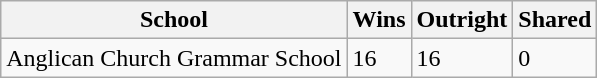<table class="wikitable sortable">
<tr>
<th>School</th>
<th>Wins</th>
<th>Outright</th>
<th>Shared</th>
</tr>
<tr>
<td>Anglican Church Grammar School</td>
<td>16</td>
<td>16</td>
<td>0</td>
</tr>
</table>
